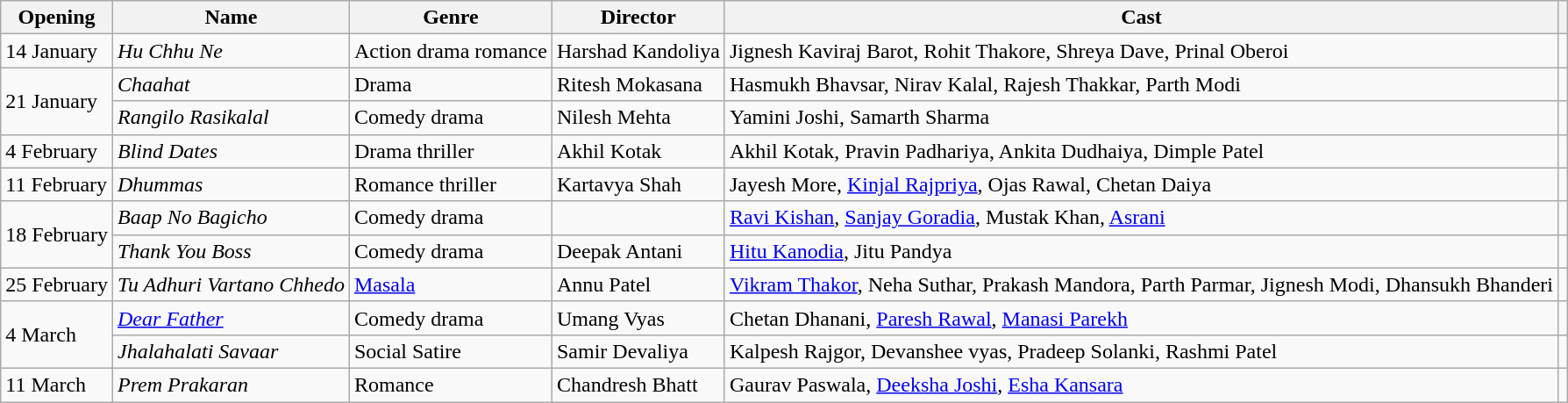<table class="wikitable sortable">
<tr>
<th>Opening</th>
<th>Name</th>
<th>Genre</th>
<th>Director</th>
<th>Cast</th>
<th></th>
</tr>
<tr>
<td>14 January</td>
<td><em>Hu Chhu Ne</em></td>
<td>Action drama romance</td>
<td>Harshad Kandoliya</td>
<td>Jignesh Kaviraj Barot, Rohit Thakore, Shreya Dave, Prinal Oberoi</td>
<td></td>
</tr>
<tr>
<td rowspan="2">21 January</td>
<td><em>Chaahat</em></td>
<td>Drama</td>
<td>Ritesh Mokasana</td>
<td>Hasmukh Bhavsar, Nirav Kalal, Rajesh Thakkar, Parth Modi</td>
<td></td>
</tr>
<tr>
<td><em>Rangilo Rasikalal</em></td>
<td>Comedy drama</td>
<td>Nilesh Mehta</td>
<td>Yamini Joshi, Samarth Sharma</td>
<td></td>
</tr>
<tr>
<td>4 February</td>
<td><em>Blind Dates</em></td>
<td>Drama thriller</td>
<td>Akhil Kotak</td>
<td>Akhil Kotak, Pravin Padhariya, Ankita Dudhaiya, Dimple Patel</td>
<td></td>
</tr>
<tr>
<td>11 February</td>
<td><em>Dhummas</em></td>
<td>Romance thriller</td>
<td>Kartavya Shah</td>
<td>Jayesh More, <a href='#'>Kinjal Rajpriya</a>, Ojas Rawal, Chetan Daiya</td>
<td></td>
</tr>
<tr>
<td rowspan="2">18 February</td>
<td><em>Baap No Bagicho</em></td>
<td>Comedy drama</td>
<td></td>
<td><a href='#'>Ravi Kishan</a>, <a href='#'>Sanjay Goradia</a>, Mustak Khan, <a href='#'>Asrani</a></td>
<td></td>
</tr>
<tr>
<td><em>Thank You Boss</em></td>
<td>Comedy drama</td>
<td>Deepak Antani</td>
<td><a href='#'>Hitu Kanodia</a>, Jitu Pandya</td>
<td></td>
</tr>
<tr>
<td>25 February</td>
<td><em>Tu Adhuri Vartano Chhedo</em></td>
<td><a href='#'>Masala</a></td>
<td>Annu Patel</td>
<td><a href='#'>Vikram Thakor</a>, Neha Suthar, Prakash Mandora, Parth Parmar, Jignesh Modi, Dhansukh Bhanderi</td>
<td></td>
</tr>
<tr>
<td rowspan="2">4 March</td>
<td><em><a href='#'>Dear Father</a></em></td>
<td>Comedy drama</td>
<td>Umang Vyas</td>
<td>Chetan Dhanani, <a href='#'>Paresh Rawal</a>,  <a href='#'>Manasi Parekh</a></td>
<td></td>
</tr>
<tr>
<td><em>Jhalahalati Savaar</em></td>
<td>Social Satire</td>
<td>Samir Devaliya</td>
<td>Kalpesh Rajgor, Devanshee vyas, Pradeep Solanki, Rashmi Patel</td>
<td></td>
</tr>
<tr>
<td>11 March</td>
<td><em>Prem Prakaran</em></td>
<td>Romance</td>
<td>Chandresh Bhatt</td>
<td>Gaurav Paswala, <a href='#'>Deeksha Joshi</a>, <a href='#'>Esha Kansara</a></td>
<td></td>
</tr>
</table>
